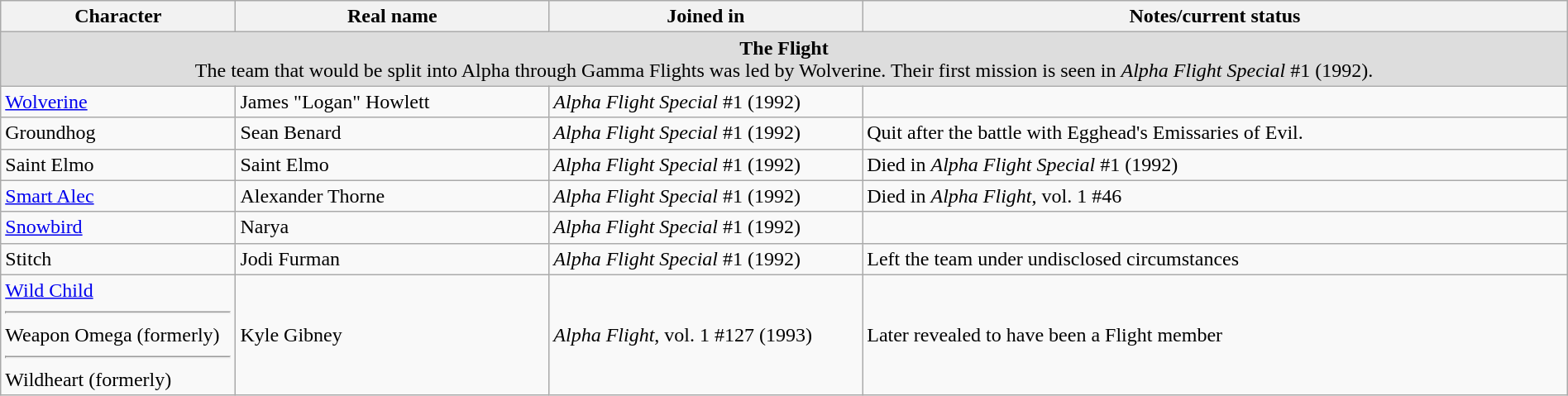<table class="wikitable" width=100%>
<tr>
<th width=15%>Character</th>
<th width=20%>Real name</th>
<th width=20%>Joined in</th>
<th width=45%>Notes/current status</th>
</tr>
<tr bgcolor="#DDDDDD">
<td colspan=4 align=center><strong>The Flight</strong><br>The team that would be split into Alpha through Gamma Flights was led by Wolverine. Their first mission is seen in <em>Alpha Flight Special</em> #1 (1992).</td>
</tr>
<tr>
<td><a href='#'>Wolverine</a></td>
<td>James "Logan" Howlett</td>
<td><em>Alpha Flight Special</em> #1 (1992)</td>
<td></td>
</tr>
<tr>
<td>Groundhog</td>
<td>Sean Benard</td>
<td><em>Alpha Flight Special</em> #1 (1992)</td>
<td>Quit after the battle with Egghead's Emissaries of Evil.</td>
</tr>
<tr>
<td>Saint Elmo</td>
<td>Saint Elmo</td>
<td><em>Alpha Flight Special</em> #1 (1992)</td>
<td>Died in <em>Alpha Flight Special</em> #1 (1992)</td>
</tr>
<tr>
<td><a href='#'>Smart Alec</a></td>
<td>Alexander Thorne</td>
<td><em>Alpha Flight Special</em> #1 (1992)</td>
<td>Died in <em>Alpha Flight</em>, vol. 1 #46</td>
</tr>
<tr>
<td><a href='#'>Snowbird</a></td>
<td>Narya</td>
<td><em>Alpha Flight Special</em> #1 (1992)</td>
<td></td>
</tr>
<tr>
<td>Stitch</td>
<td>Jodi Furman</td>
<td><em>Alpha Flight Special</em> #1 (1992)</td>
<td>Left the team under undisclosed circumstances</td>
</tr>
<tr>
<td><a href='#'>Wild Child</a><hr>Weapon Omega (formerly)<hr>Wildheart (formerly)</td>
<td>Kyle Gibney</td>
<td><em>Alpha Flight</em>, vol. 1 #127 (1993)</td>
<td>Later revealed to have been a Flight member</td>
</tr>
</table>
